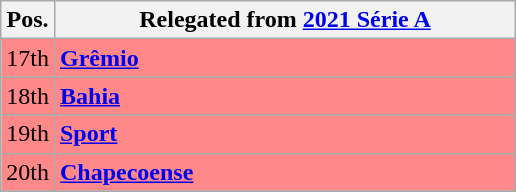<table class="wikitable">
<tr>
<th align="center">Pos.</th>
<th width="300">Relegated from <a href='#'>2021 Série A</a></th>
</tr>
<tr style="background: #FF8888;">
<td>17th</td>
<td><strong><a href='#'>Grêmio</a></strong></td>
</tr>
<tr style="background: #FF8888;">
<td>18th</td>
<td><strong><a href='#'>Bahia</a></strong></td>
</tr>
<tr style="background: #FF8888;">
<td>19th</td>
<td><strong><a href='#'>Sport</a></strong></td>
</tr>
<tr style="background: #FF8888;">
<td>20th</td>
<td><strong><a href='#'>Chapecoense</a></strong></td>
</tr>
<tr style="background: #FF8888;">
</tr>
</table>
